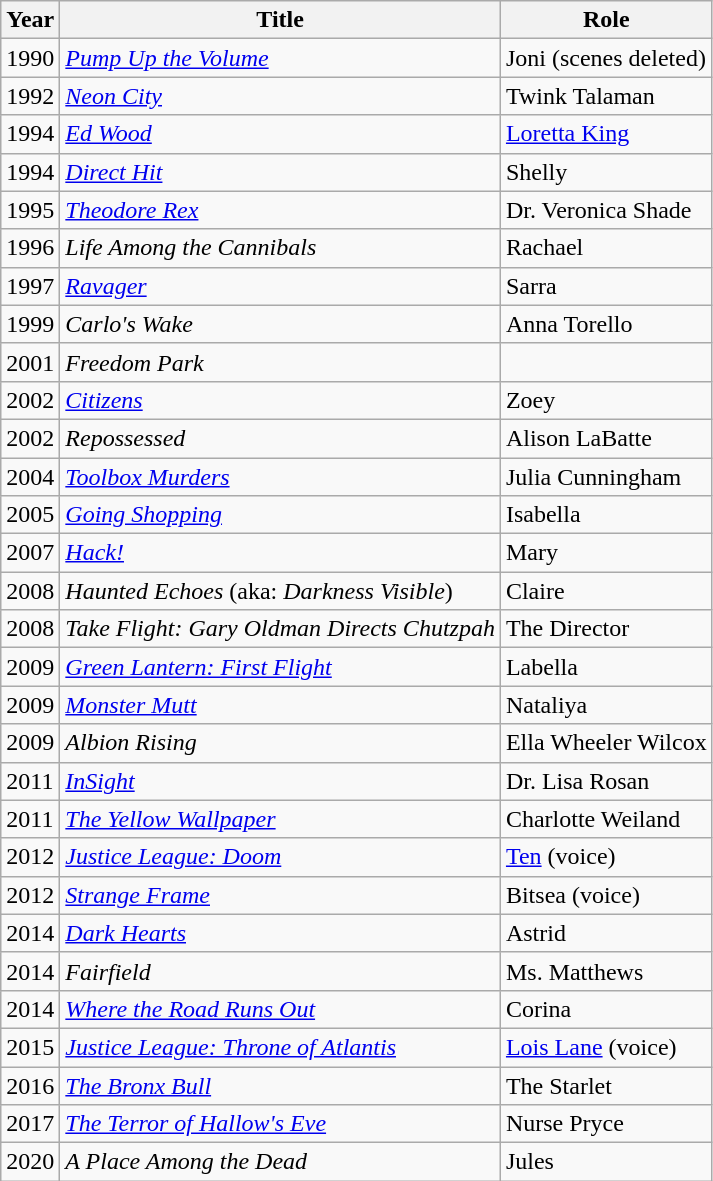<table class="wikitable sortable">
<tr>
<th>Year</th>
<th>Title</th>
<th>Role</th>
</tr>
<tr>
<td>1990</td>
<td><em><a href='#'>Pump Up the Volume</a></em></td>
<td>Joni (scenes deleted)</td>
</tr>
<tr>
<td>1992</td>
<td><em><a href='#'>Neon City</a></em></td>
<td>Twink Talaman</td>
</tr>
<tr>
<td>1994</td>
<td><em><a href='#'>Ed Wood</a></em></td>
<td><a href='#'>Loretta King</a></td>
</tr>
<tr>
<td>1994</td>
<td><em><a href='#'>Direct Hit</a></em></td>
<td>Shelly</td>
</tr>
<tr>
<td>1995</td>
<td><em><a href='#'>Theodore Rex</a></em></td>
<td>Dr. Veronica Shade</td>
</tr>
<tr>
<td>1996</td>
<td><em>Life Among the Cannibals</em></td>
<td>Rachael</td>
</tr>
<tr>
<td>1997</td>
<td><em><a href='#'>Ravager</a></em></td>
<td>Sarra</td>
</tr>
<tr>
<td>1999</td>
<td><em>Carlo's Wake</em></td>
<td>Anna Torello</td>
</tr>
<tr>
<td>2001</td>
<td><em>Freedom Park</em></td>
<td></td>
</tr>
<tr>
<td>2002</td>
<td><em><a href='#'>Citizens</a></em></td>
<td>Zoey</td>
</tr>
<tr>
<td>2002</td>
<td><em>Repossessed</em></td>
<td>Alison LaBatte</td>
</tr>
<tr>
<td>2004</td>
<td><em><a href='#'>Toolbox Murders</a></em></td>
<td>Julia Cunningham</td>
</tr>
<tr>
<td>2005</td>
<td><em><a href='#'>Going Shopping</a></em></td>
<td>Isabella</td>
</tr>
<tr>
<td>2007</td>
<td><em><a href='#'>Hack!</a></em></td>
<td>Mary</td>
</tr>
<tr>
<td>2008</td>
<td><em>Haunted Echoes</em> (aka: <em>Darkness Visible</em>)</td>
<td>Claire</td>
</tr>
<tr>
<td>2008</td>
<td><em>Take Flight: Gary Oldman Directs Chutzpah</em></td>
<td>The Director</td>
</tr>
<tr>
<td>2009</td>
<td><em><a href='#'>Green Lantern: First Flight</a></em></td>
<td>Labella</td>
</tr>
<tr>
<td>2009</td>
<td><em><a href='#'>Monster Mutt</a></em></td>
<td>Nataliya</td>
</tr>
<tr>
<td>2009</td>
<td><em>Albion Rising</em></td>
<td>Ella Wheeler Wilcox</td>
</tr>
<tr>
<td>2011</td>
<td><em><a href='#'>InSight</a></em></td>
<td>Dr. Lisa Rosan</td>
</tr>
<tr>
<td>2011</td>
<td data-sort-value="Yellow Wallpaper, The"><em><a href='#'>The Yellow Wallpaper</a></em></td>
<td>Charlotte Weiland</td>
</tr>
<tr>
<td>2012</td>
<td><em><a href='#'>Justice League: Doom</a></em></td>
<td><a href='#'>Ten</a> (voice)</td>
</tr>
<tr>
<td>2012</td>
<td><em><a href='#'>Strange Frame</a></em></td>
<td>Bitsea (voice)</td>
</tr>
<tr>
<td>2014</td>
<td><em><a href='#'>Dark Hearts</a></em></td>
<td>Astrid</td>
</tr>
<tr>
<td>2014</td>
<td><em>Fairfield</em></td>
<td>Ms. Matthews</td>
</tr>
<tr>
<td>2014</td>
<td><em><a href='#'>Where the Road Runs Out</a></em></td>
<td>Corina</td>
</tr>
<tr>
<td>2015</td>
<td><em><a href='#'>Justice League: Throne of Atlantis</a></em></td>
<td><a href='#'>Lois Lane</a> (voice)</td>
</tr>
<tr>
<td>2016</td>
<td data-sort-value="Bronx Bull, The"><em><a href='#'>The Bronx Bull</a></em></td>
<td>The Starlet</td>
</tr>
<tr>
<td>2017</td>
<td data-sort-value="Terror of Hallow's Eve, The"><em><a href='#'>The Terror of Hallow's Eve</a></em></td>
<td>Nurse Pryce</td>
</tr>
<tr>
<td>2020</td>
<td data-sort-value="Place Among the Dead, A"><em>A Place Among the Dead</em></td>
<td>Jules</td>
</tr>
</table>
